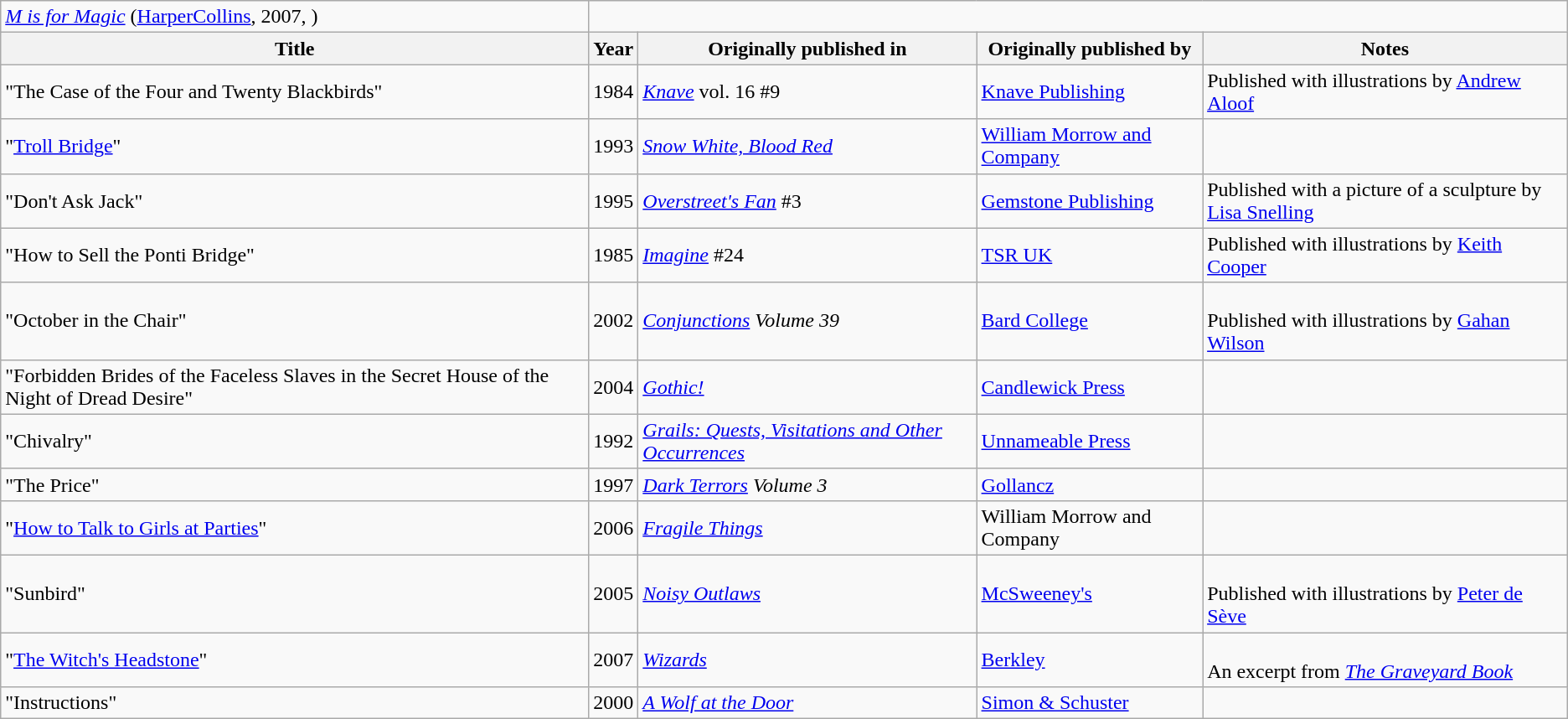<table role="presentation" class="wikitable mw-collapsible autocollapse">
<tr>
<td><em><a href='#'>M is for Magic</a></em> (<a href='#'>HarperCollins</a>, 2007, )</td>
</tr>
<tr>
<th>Title</th>
<th>Year</th>
<th>Originally published in</th>
<th>Originally published by</th>
<th>Notes</th>
</tr>
<tr>
<td>"The Case of the Four and Twenty Blackbirds"</td>
<td>1984</td>
<td><em><a href='#'>Knave</a></em> vol. 16 #9</td>
<td><a href='#'>Knave Publishing</a></td>
<td>Published with illustrations by <a href='#'>Andrew Aloof</a></td>
</tr>
<tr>
<td>"<a href='#'>Troll Bridge</a>"</td>
<td>1993</td>
<td><em><a href='#'>Snow White, Blood Red</a></em></td>
<td><a href='#'>William Morrow and Company</a></td>
<td></td>
</tr>
<tr>
<td>"Don't Ask Jack"</td>
<td>1995</td>
<td><em><a href='#'>Overstreet's Fan</a></em> #3</td>
<td><a href='#'>Gemstone Publishing</a></td>
<td>Published with a picture of a sculpture by <a href='#'>Lisa Snelling</a></td>
</tr>
<tr>
<td>"How to Sell the Ponti Bridge"</td>
<td>1985</td>
<td><em><a href='#'>Imagine</a></em> #24</td>
<td><a href='#'>TSR UK</a></td>
<td>Published with illustrations by <a href='#'>Keith Cooper</a></td>
</tr>
<tr>
<td>"October in the Chair"</td>
<td>2002</td>
<td><em><a href='#'>Conjunctions</a> Volume 39</em></td>
<td><a href='#'>Bard College</a></td>
<td><br>Published with illustrations by <a href='#'>Gahan Wilson</a></td>
</tr>
<tr>
<td>"Forbidden Brides of the Faceless Slaves in the Secret House of the Night of Dread Desire"</td>
<td>2004</td>
<td><em><a href='#'>Gothic!</a></em></td>
<td><a href='#'>Candlewick Press</a></td>
<td></td>
</tr>
<tr>
<td>"Chivalry"</td>
<td>1992</td>
<td><em><a href='#'>Grails: Quests, Visitations and Other Occurrences</a></em></td>
<td><a href='#'>Unnameable Press</a></td>
<td></td>
</tr>
<tr>
<td>"The Price"</td>
<td>1997</td>
<td><em><a href='#'>Dark Terrors</a> Volume 3</em></td>
<td><a href='#'>Gollancz</a></td>
<td></td>
</tr>
<tr>
<td>"<a href='#'>How to Talk to Girls at Parties</a>"</td>
<td>2006</td>
<td><em><a href='#'>Fragile Things</a></em></td>
<td>William Morrow and Company</td>
<td></td>
</tr>
<tr>
<td>"Sunbird"</td>
<td>2005</td>
<td><em><a href='#'>Noisy Outlaws</a></em></td>
<td><a href='#'>McSweeney's</a></td>
<td><br>Published with illustrations by <a href='#'>Peter de Sève</a></td>
</tr>
<tr>
<td>"<a href='#'>The Witch's Headstone</a>"</td>
<td>2007</td>
<td><em><a href='#'>Wizards</a></em></td>
<td><a href='#'>Berkley</a></td>
<td><br>An excerpt from <em><a href='#'>The Graveyard Book</a></em></td>
</tr>
<tr>
<td>"Instructions"</td>
<td>2000</td>
<td><em><a href='#'>A Wolf at the Door</a></em></td>
<td><a href='#'>Simon & Schuster</a></td>
<td></td>
</tr>
</table>
